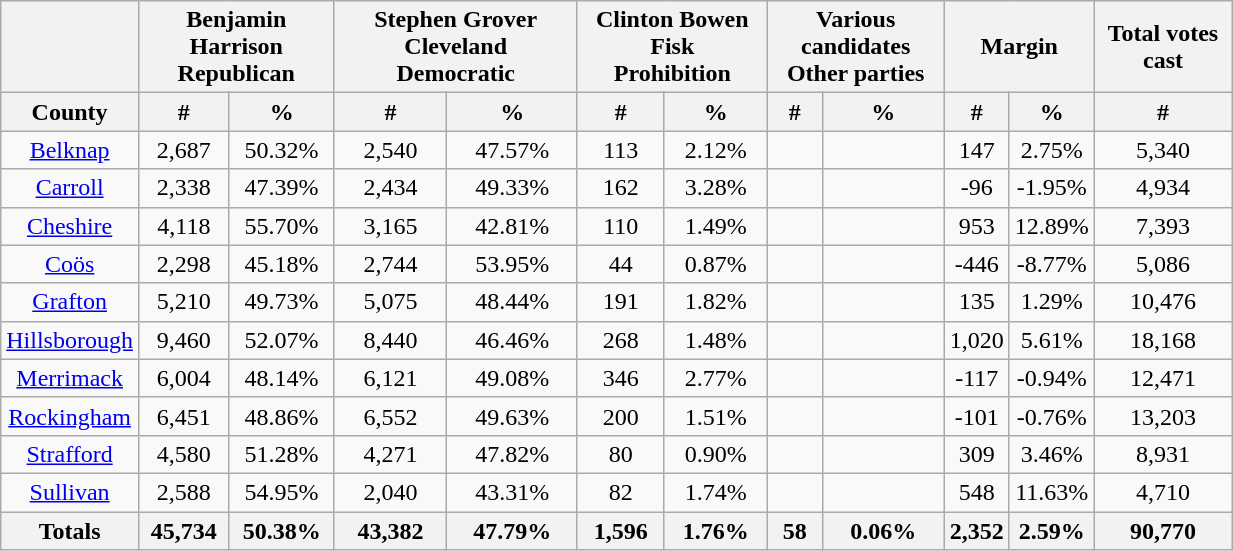<table width="65%"  class="wikitable sortable" style="text-align:center">
<tr>
<th colspan=1></th>
<th style="text-align:center;" colspan="2">Benjamin Harrison<br>Republican</th>
<th style="text-align:center;" colspan="2">Stephen Grover Cleveland<br>Democratic</th>
<th style="text-align:center;" colspan="2">Clinton Bowen Fisk<br>Prohibition</th>
<th style="text-align:center;" colspan="2">Various candidates<br>Other parties</th>
<th style="text-align:center;" colspan="2">Margin</th>
<th style="text-align:center;" colspan="1">Total votes cast</th>
</tr>
<tr>
<th align=center>County</th>
<th style="text-align:center;" data-sort-type="number">#</th>
<th style="text-align:center;" data-sort-type="number">%</th>
<th style="text-align:center;" data-sort-type="number">#</th>
<th style="text-align:center;" data-sort-type="number">%</th>
<th style="text-align:center;" data-sort-type="number">#</th>
<th style="text-align:center;" data-sort-type="number">%</th>
<th style="text-align:center;" data-sort-type="number">#</th>
<th style="text-align:center;" data-sort-type="number">%</th>
<th style="text-align:center;" data-sort-type="number">#</th>
<th style="text-align:center;" data-sort-type="number">%</th>
<th style="text-align:center;" data-sort-type="number">#</th>
</tr>
<tr style="text-align:center;">
<td><a href='#'>Belknap</a></td>
<td>2,687</td>
<td>50.32%</td>
<td>2,540</td>
<td>47.57%</td>
<td>113</td>
<td>2.12%</td>
<td></td>
<td></td>
<td>147</td>
<td>2.75%</td>
<td>5,340</td>
</tr>
<tr style="text-align:center;">
<td><a href='#'>Carroll</a></td>
<td>2,338</td>
<td>47.39%</td>
<td>2,434</td>
<td>49.33%</td>
<td>162</td>
<td>3.28%</td>
<td></td>
<td></td>
<td>-96</td>
<td>-1.95%</td>
<td>4,934</td>
</tr>
<tr style="text-align:center;">
<td><a href='#'>Cheshire</a></td>
<td>4,118</td>
<td>55.70%</td>
<td>3,165</td>
<td>42.81%</td>
<td>110</td>
<td>1.49%</td>
<td></td>
<td></td>
<td>953</td>
<td>12.89%</td>
<td>7,393</td>
</tr>
<tr style="text-align:center;">
<td><a href='#'>Coös</a></td>
<td>2,298</td>
<td>45.18%</td>
<td>2,744</td>
<td>53.95%</td>
<td>44</td>
<td>0.87%</td>
<td></td>
<td></td>
<td>-446</td>
<td>-8.77%</td>
<td>5,086</td>
</tr>
<tr style="text-align:center;">
<td><a href='#'>Grafton</a></td>
<td>5,210</td>
<td>49.73%</td>
<td>5,075</td>
<td>48.44%</td>
<td>191</td>
<td>1.82%</td>
<td></td>
<td></td>
<td>135</td>
<td>1.29%</td>
<td>10,476</td>
</tr>
<tr style="text-align:center;">
<td><a href='#'>Hillsborough</a></td>
<td>9,460</td>
<td>52.07%</td>
<td>8,440</td>
<td>46.46%</td>
<td>268</td>
<td>1.48%</td>
<td></td>
<td></td>
<td>1,020</td>
<td>5.61%</td>
<td>18,168</td>
</tr>
<tr style="text-align:center;">
<td><a href='#'>Merrimack</a></td>
<td>6,004</td>
<td>48.14%</td>
<td>6,121</td>
<td>49.08%</td>
<td>346</td>
<td>2.77%</td>
<td></td>
<td></td>
<td>-117</td>
<td>-0.94%</td>
<td>12,471</td>
</tr>
<tr style="text-align:center;">
<td><a href='#'>Rockingham</a></td>
<td>6,451</td>
<td>48.86%</td>
<td>6,552</td>
<td>49.63%</td>
<td>200</td>
<td>1.51%</td>
<td></td>
<td></td>
<td>-101</td>
<td>-0.76%</td>
<td>13,203</td>
</tr>
<tr style="text-align:center;">
<td><a href='#'>Strafford</a></td>
<td>4,580</td>
<td>51.28%</td>
<td>4,271</td>
<td>47.82%</td>
<td>80</td>
<td>0.90%</td>
<td></td>
<td></td>
<td>309</td>
<td>3.46%</td>
<td>8,931</td>
</tr>
<tr style="text-align:center;">
<td><a href='#'>Sullivan</a></td>
<td>2,588</td>
<td>54.95%</td>
<td>2,040</td>
<td>43.31%</td>
<td>82</td>
<td>1.74%</td>
<td></td>
<td></td>
<td>548</td>
<td>11.63%</td>
<td>4,710</td>
</tr>
<tr style="text-align:center;">
<th>Totals</th>
<th>45,734</th>
<th>50.38%</th>
<th>43,382</th>
<th>47.79%</th>
<th>1,596</th>
<th>1.76%</th>
<th>58</th>
<th>0.06%</th>
<th>2,352</th>
<th>2.59%</th>
<th>90,770</th>
</tr>
</table>
